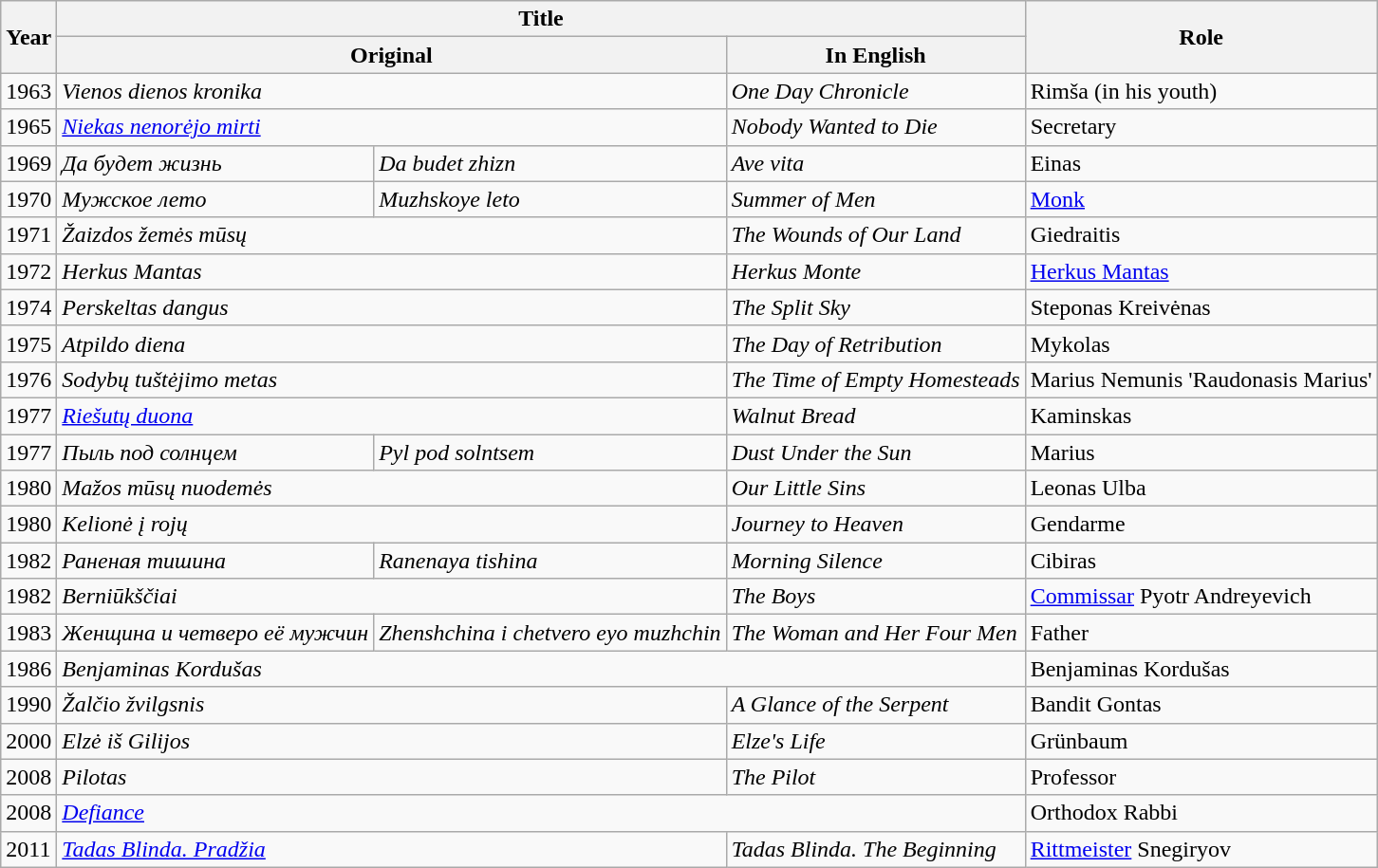<table class="wikitable">
<tr>
<th rowspan="2">Year</th>
<th colspan="3">Title</th>
<th rowspan="2">Role</th>
</tr>
<tr>
<th colspan="2">Original</th>
<th>In English</th>
</tr>
<tr>
<td>1963</td>
<td colspan="2"><em>Vienos dienos kronika</em></td>
<td><em>One Day Chronicle</em></td>
<td>Rimša (in his youth)</td>
</tr>
<tr>
<td>1965</td>
<td colspan="2"><em><a href='#'>Niekas nenorėjo mirti</a></em></td>
<td><em>Nobody Wanted to Die</em></td>
<td>Secretary</td>
</tr>
<tr>
<td>1969</td>
<td><em>Да будет жизнь</em></td>
<td><em>Da budet zhizn</em></td>
<td><em>Ave vita</em></td>
<td>Einas</td>
</tr>
<tr>
<td>1970</td>
<td><em>Мужское лето</em></td>
<td><em>Muzhskoye leto</em></td>
<td><em>Summer of Men</em></td>
<td><a href='#'>Monk</a></td>
</tr>
<tr>
<td>1971</td>
<td colspan="2"><em>Žaizdos žemės mūsų</em></td>
<td><em>The Wounds of Our Land</em></td>
<td>Giedraitis</td>
</tr>
<tr>
<td>1972</td>
<td colspan="2"><em>Herkus Mantas</em></td>
<td><em>Herkus Monte</em></td>
<td><a href='#'>Herkus Mantas</a></td>
</tr>
<tr>
<td>1974</td>
<td colspan="2"><em>Perskeltas dangus</em></td>
<td><em>The Split Sky</em></td>
<td>Steponas Kreivėnas</td>
</tr>
<tr>
<td>1975</td>
<td colspan="2"><em>Atpildo diena</em></td>
<td><em>The Day of Retribution</em></td>
<td>Mykolas</td>
</tr>
<tr>
<td>1976</td>
<td colspan="2"><em>Sodybų tuštėjimo metas</em></td>
<td><em>The Time of Empty Homesteads</em></td>
<td>Marius Nemunis 'Raudonasis Marius'</td>
</tr>
<tr>
<td>1977</td>
<td colspan="2"><em><a href='#'>Riešutų duona</a></em></td>
<td><em>Walnut Bread</em></td>
<td>Kaminskas</td>
</tr>
<tr>
<td>1977</td>
<td><em>Пыль под солнцем</em></td>
<td><em>Pyl pod solntsem</em></td>
<td><em>Dust Under the Sun</em></td>
<td>Marius</td>
</tr>
<tr>
<td>1980</td>
<td colspan="2"><em>Mažos mūsų nuodemės</em></td>
<td><em>Our Little Sins</em></td>
<td>Leonas Ulba</td>
</tr>
<tr>
<td>1980</td>
<td colspan="2"><em>Kelionė į rojų</em></td>
<td><em>Journey to Heaven</em></td>
<td>Gendarme</td>
</tr>
<tr>
<td>1982</td>
<td><em>Раненая тишина</em></td>
<td><em>Ranenaya tishina</em></td>
<td><em>Morning Silence</em></td>
<td>Cibiras</td>
</tr>
<tr>
<td>1982</td>
<td colspan="2"><em>Berniūkščiai</em></td>
<td><em>The Boys</em></td>
<td><a href='#'>Commissar</a> Pyotr Andreyevich</td>
</tr>
<tr>
<td>1983</td>
<td><em>Женщина и четверо её мужчин</em></td>
<td><em>Zhenshchina i chetvero eyo muzhchin</em></td>
<td><em>The Woman and Her Four Men</em></td>
<td>Father</td>
</tr>
<tr>
<td>1986</td>
<td colspan="3"><em>Benjaminas Kordušas</em></td>
<td>Benjaminas Kordušas</td>
</tr>
<tr>
<td>1990</td>
<td colspan="2"><em>Žalčio žvilgsnis</em></td>
<td><em>A Glance of the Serpent</em></td>
<td>Bandit Gontas</td>
</tr>
<tr>
<td>2000</td>
<td colspan="2"><em>Elzė iš Gilijos</em></td>
<td><em>Elze's Life</em></td>
<td>Grünbaum</td>
</tr>
<tr>
<td>2008</td>
<td colspan="2"><em>Pilotas</em></td>
<td><em>The Pilot</em></td>
<td>Professor</td>
</tr>
<tr>
<td>2008</td>
<td colspan="3"><em><a href='#'>Defiance</a></em></td>
<td>Orthodox Rabbi</td>
</tr>
<tr>
<td>2011</td>
<td colspan="2"><em><a href='#'>Tadas Blinda. Pradžia</a></em></td>
<td><em>Tadas Blinda. The Beginning</em></td>
<td><a href='#'>Rittmeister</a> Snegiryov</td>
</tr>
</table>
